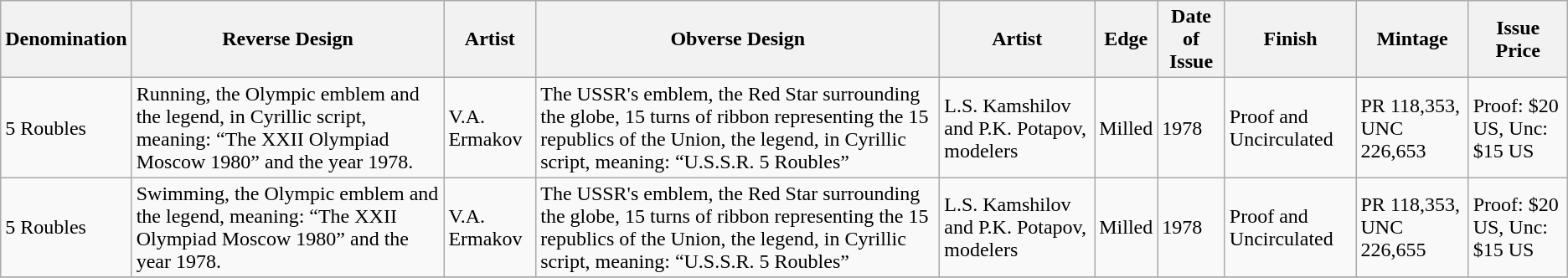<table class="wikitable">
<tr>
<th>Denomination</th>
<th>Reverse Design</th>
<th>Artist</th>
<th>Obverse Design</th>
<th>Artist</th>
<th>Edge</th>
<th>Date of Issue</th>
<th>Finish</th>
<th>Mintage</th>
<th>Issue Price</th>
</tr>
<tr>
<td>5 Roubles</td>
<td>Running, the Olympic emblem and the legend, in Cyrillic script, meaning: “The XXII Olympiad Moscow 1980” and the year 1978.</td>
<td>V.A. Ermakov</td>
<td>The USSR's emblem, the Red Star surrounding the globe, 15 turns of ribbon representing the 15 republics of the Union, the legend, in Cyrillic script, meaning: “U.S.S.R. 5 Roubles”</td>
<td>L.S. Kamshilov and P.K. Potapov, modelers</td>
<td>Milled</td>
<td>1978</td>
<td>Proof and Uncirculated</td>
<td>PR 118,353, UNC 226,653</td>
<td>Proof: $20 US, Unc: $15 US</td>
</tr>
<tr>
<td>5 Roubles</td>
<td>Swimming, the Olympic emblem and the legend, meaning: “The XXII Olympiad Moscow 1980” and the year 1978.</td>
<td>V.A. Ermakov</td>
<td>The USSR's emblem, the Red Star surrounding the globe, 15 turns of ribbon representing the 15 republics of the Union, the legend, in Cyrillic script, meaning: “U.S.S.R. 5 Roubles”</td>
<td>L.S. Kamshilov and P.K. Potapov, modelers</td>
<td>Milled</td>
<td>1978</td>
<td>Proof and Uncirculated</td>
<td>PR 118,353, UNC 226,655</td>
<td>Proof: $20 US, Unc: $15 US</td>
</tr>
<tr>
</tr>
</table>
